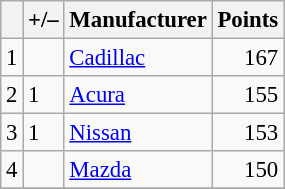<table class="wikitable" style="font-size: 95%;">
<tr>
<th scope="col"></th>
<th scope="col">+/–</th>
<th scope="col">Manufacturer</th>
<th scope="col">Points</th>
</tr>
<tr>
<td align=center>1</td>
<td align="left"></td>
<td> <a href='#'>Cadillac</a></td>
<td align=right>167</td>
</tr>
<tr>
<td align=center>2</td>
<td align="left"> 1</td>
<td> <a href='#'>Acura</a></td>
<td align=right>155</td>
</tr>
<tr>
<td align=center>3</td>
<td align="left"> 1</td>
<td> <a href='#'>Nissan</a></td>
<td align=right>153</td>
</tr>
<tr>
<td align=center>4</td>
<td align="left"></td>
<td> <a href='#'>Mazda</a></td>
<td align=right>150</td>
</tr>
<tr>
</tr>
</table>
